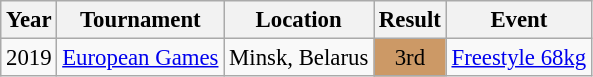<table class="wikitable" style="font-size:95%;">
<tr>
<th>Year</th>
<th>Tournament</th>
<th>Location</th>
<th>Result</th>
<th>Event</th>
</tr>
<tr>
<td>2019</td>
<td><a href='#'>European Games</a></td>
<td>Minsk, Belarus</td>
<td align="center" bgcolor="cc9966">3rd</td>
<td><a href='#'>Freestyle 68kg</a></td>
</tr>
</table>
